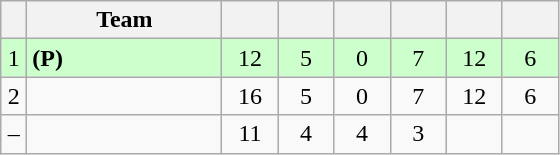<table class="wikitable" style="text-align:center; margin-bottom:0">
<tr>
<th style="width:10px"></th>
<th style="width:35%;">Team</th>
<th style="width:30px;"></th>
<th style="width:30px;"></th>
<th style="width:30px;"></th>
<th style="width:30px;"></th>
<th style="width:30px;"></th>
<th style="width:30px;"></th>
</tr>
<tr style="background:#ccffcc;">
<td>1</td>
<td align=left> <strong>(P)</strong></td>
<td>12</td>
<td>5</td>
<td>0</td>
<td>7</td>
<td>12</td>
<td>6</td>
</tr>
<tr>
<td>2</td>
<td align=left></td>
<td>16</td>
<td>5</td>
<td>0</td>
<td>7</td>
<td>12</td>
<td>6</td>
</tr>
<tr>
<td>–</td>
<td align=left></td>
<td>11</td>
<td>4</td>
<td>4</td>
<td>3</td>
<td></td>
<td></td>
</tr>
</table>
